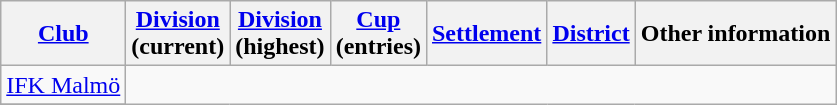<table class="wikitable" style="text-align:left">
<tr>
<th style= width="180px"><a href='#'>Club</a></th>
<th style= width="80px"><a href='#'>Division</a><br> (current)</th>
<th style= width="80px"><a href='#'>Division</a><br> (highest)</th>
<th style= width="60px"><a href='#'>Cup</a><br> (entries)</th>
<th style= width="110px"><a href='#'>Settlement</a></th>
<th style= width="110px"><a href='#'>District</a></th>
<th style= width="230px">Other information</th>
</tr>
<tr>
<td><a href='#'>IFK Malmö</a></td>
</tr>
<tr>
</tr>
</table>
